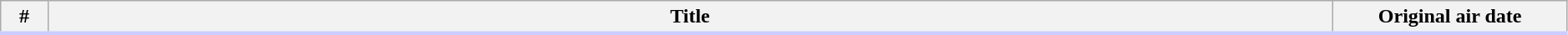<table class="wikitable" width="99%">
<tr style="border-bottom:3px solid #CCF">
<th width="3%">#</th>
<th>Title</th>
<th width="15%">Original air date<br>


















































</th>
</tr>
</table>
